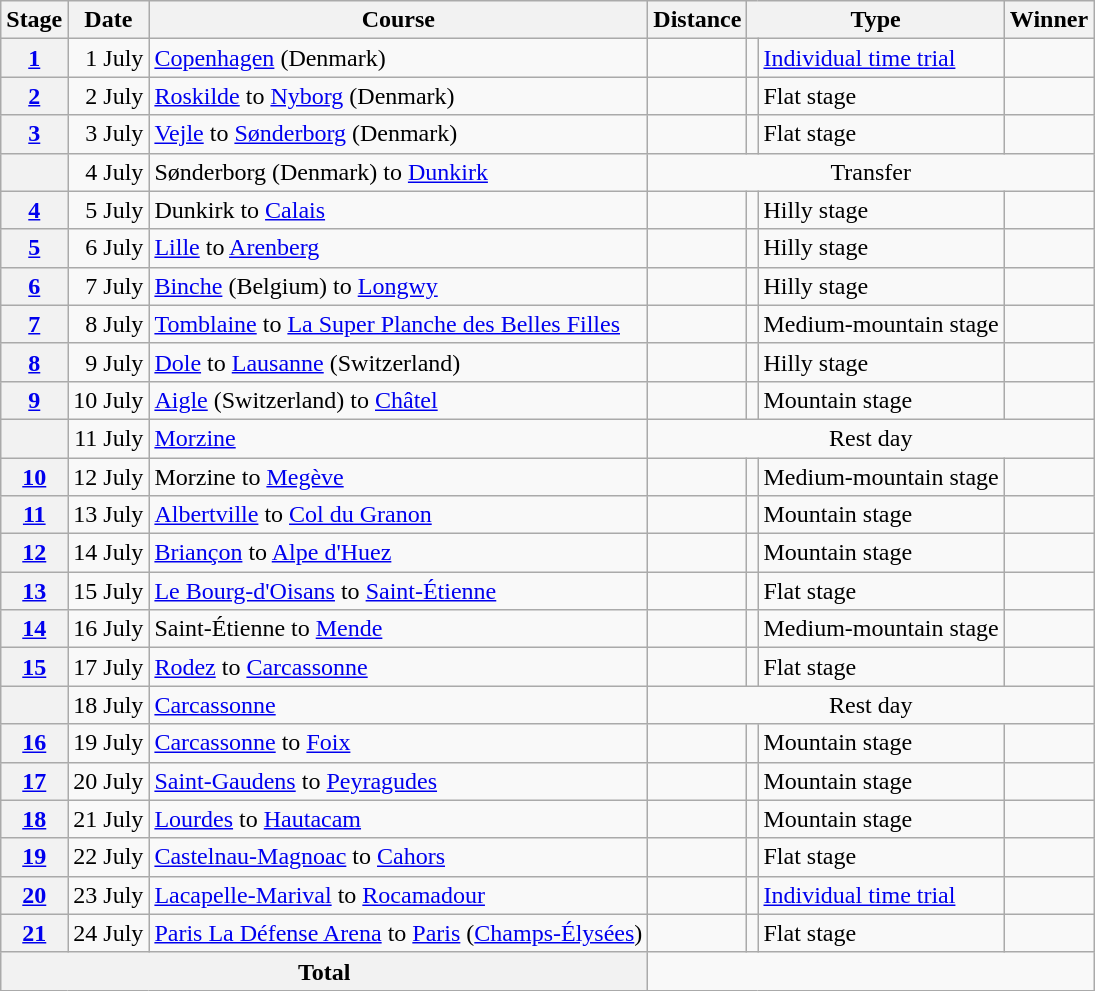<table class="wikitable sortable">
<tr>
<th scope="col">Stage</th>
<th scope="col">Date</th>
<th scope="col">Course</th>
<th scope="col">Distance</th>
<th colspan="2" scope="col">Type</th>
<th scope="col">Winner</th>
</tr>
<tr>
<th scope="row"><a href='#'>1</a></th>
<td style="text-align:right">1 July</td>
<td><a href='#'>Copenhagen</a> (Denmark)</td>
<td style="text-align:center;"></td>
<td></td>
<td><a href='#'>Individual time trial</a></td>
<td></td>
</tr>
<tr>
<th scope="row"><a href='#'>2</a></th>
<td style="text-align:right">2 July</td>
<td><a href='#'>Roskilde</a> to <a href='#'>Nyborg</a> (Denmark)</td>
<td style="text-align:center;"></td>
<td></td>
<td>Flat stage</td>
<td></td>
</tr>
<tr>
<th scope="row"><a href='#'>3</a></th>
<td style="text-align:right">3 July</td>
<td><a href='#'>Vejle</a> to <a href='#'>Sønderborg</a> (Denmark)</td>
<td style="text-align:center;"></td>
<td></td>
<td>Flat stage</td>
<td></td>
</tr>
<tr>
<th scope="row"></th>
<td style="text-align:right">4 July</td>
<td>Sønderborg (Denmark) to <a href='#'>Dunkirk</a></td>
<td colspan="4" style="text-align:center;">Transfer</td>
</tr>
<tr>
<th scope="row"><a href='#'>4</a></th>
<td style="text-align:right">5 July</td>
<td>Dunkirk to <a href='#'>Calais</a></td>
<td style="text-align:center;"></td>
<td></td>
<td>Hilly stage</td>
<td></td>
</tr>
<tr>
<th scope="row"><a href='#'>5</a></th>
<td style="text-align:right">6 July</td>
<td><a href='#'>Lille</a> to <a href='#'>Arenberg</a></td>
<td style="text-align:center;"></td>
<td></td>
<td>Hilly stage</td>
<td></td>
</tr>
<tr>
<th scope="row"><a href='#'>6</a></th>
<td style="text-align:right">7 July</td>
<td><a href='#'>Binche</a> (Belgium) to <a href='#'>Longwy</a></td>
<td style="text-align:center;"></td>
<td></td>
<td>Hilly stage</td>
<td></td>
</tr>
<tr>
<th scope="row"><a href='#'>7</a></th>
<td style="text-align:right">8 July</td>
<td><a href='#'>Tomblaine</a> to <a href='#'>La Super Planche des Belles Filles</a></td>
<td style="text-align:center;"></td>
<td></td>
<td>Medium-mountain stage</td>
<td></td>
</tr>
<tr>
<th scope="row"><a href='#'>8</a></th>
<td style="text-align:right">9 July</td>
<td><a href='#'>Dole</a> to <a href='#'>Lausanne</a> (Switzerland)</td>
<td style="text-align:center;"></td>
<td></td>
<td>Hilly stage</td>
<td></td>
</tr>
<tr>
<th scope="row"><a href='#'>9</a></th>
<td style="text-align:right">10 July</td>
<td><a href='#'>Aigle</a> (Switzerland) to <a href='#'>Châtel</a></td>
<td style="text-align:center;"></td>
<td></td>
<td>Mountain stage</td>
<td></td>
</tr>
<tr>
<th scope="row"></th>
<td style="text-align:right">11 July</td>
<td><a href='#'>Morzine</a></td>
<td colspan="4" style="text-align:center">Rest day</td>
</tr>
<tr>
<th scope="row"><a href='#'>10</a></th>
<td style="text-align:right">12 July</td>
<td>Morzine to <a href='#'>Megève</a></td>
<td style="text-align:center;"></td>
<td></td>
<td>Medium-mountain stage</td>
<td></td>
</tr>
<tr>
<th scope="row"><a href='#'>11</a></th>
<td style="text-align:right">13 July</td>
<td><a href='#'>Albertville</a> to <a href='#'>Col du Granon</a></td>
<td style="text-align:center;"></td>
<td></td>
<td>Mountain stage</td>
<td></td>
</tr>
<tr>
<th scope="row"><a href='#'>12</a></th>
<td style="text-align:right">14 July</td>
<td><a href='#'>Briançon</a> to <a href='#'>Alpe d'Huez</a></td>
<td style="text-align:center;"></td>
<td></td>
<td>Mountain stage</td>
<td></td>
</tr>
<tr>
<th scope="row"><a href='#'>13</a></th>
<td style="text-align:right">15 July</td>
<td><a href='#'>Le Bourg-d'Oisans</a> to <a href='#'>Saint-Étienne</a></td>
<td style="text-align:center;"></td>
<td></td>
<td>Flat stage</td>
<td></td>
</tr>
<tr>
<th scope="row"><a href='#'>14</a></th>
<td style="text-align:right">16 July</td>
<td>Saint-Étienne to <a href='#'>Mende</a></td>
<td style="text-align:center;"></td>
<td></td>
<td>Medium-mountain stage</td>
<td></td>
</tr>
<tr>
<th scope="row"><a href='#'>15</a></th>
<td style="text-align:right">17 July</td>
<td><a href='#'>Rodez</a> to <a href='#'>Carcassonne</a></td>
<td style="text-align:center;"></td>
<td></td>
<td>Flat stage</td>
<td></td>
</tr>
<tr>
<th scope="row"></th>
<td style="text-align:right">18 July</td>
<td><a href='#'>Carcassonne</a></td>
<td colspan="4" style="text-align:center">Rest day</td>
</tr>
<tr>
<th scope="row"><a href='#'>16</a></th>
<td style="text-align:right">19 July</td>
<td><a href='#'>Carcassonne</a> to <a href='#'>Foix</a></td>
<td style="text-align:center;"></td>
<td></td>
<td>Mountain stage</td>
<td></td>
</tr>
<tr>
<th scope="row"><a href='#'>17</a></th>
<td style="text-align:right">20 July</td>
<td><a href='#'>Saint-Gaudens</a> to <a href='#'>Peyragudes</a></td>
<td style="text-align:center;"></td>
<td></td>
<td>Mountain stage</td>
<td></td>
</tr>
<tr>
<th scope="row"><a href='#'>18</a></th>
<td style="text-align:right">21 July</td>
<td><a href='#'>Lourdes</a> to <a href='#'>Hautacam</a></td>
<td style="text-align:center;"></td>
<td></td>
<td>Mountain stage</td>
<td></td>
</tr>
<tr>
<th scope="row"><a href='#'>19</a></th>
<td style="text-align:right">22 July</td>
<td><a href='#'>Castelnau-Magnoac</a> to <a href='#'>Cahors</a></td>
<td style="text-align:center;"></td>
<td></td>
<td>Flat stage</td>
<td></td>
</tr>
<tr>
<th scope="row"><a href='#'>20</a></th>
<td style="text-align:right">23 July</td>
<td><a href='#'>Lacapelle-Marival</a> to <a href='#'>Rocamadour</a></td>
<td style="text-align:center;"></td>
<td></td>
<td><a href='#'>Individual time trial</a></td>
<td></td>
</tr>
<tr>
<th scope="row"><a href='#'>21</a></th>
<td style="text-align:right">24 July</td>
<td><a href='#'>Paris La Défense Arena</a> to <a href='#'>Paris</a> (<a href='#'>Champs-Élysées</a>)</td>
<td style="text-align:center;"></td>
<td></td>
<td>Flat stage</td>
<td></td>
</tr>
<tr>
<th colspan="3">Total</th>
<td colspan="4" style="text-align:center"></td>
</tr>
</table>
